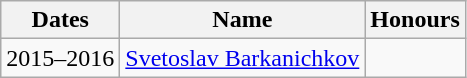<table class="wikitable">
<tr>
<th>Dates</th>
<th>Name</th>
<th>Honours</th>
</tr>
<tr>
<td>2015–2016</td>
<td> <a href='#'>Svetoslav Barkanichkov</a></td>
<td></td>
</tr>
</table>
